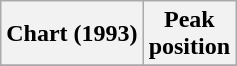<table class="wikitable plainrowheaders">
<tr>
<th scope="col">Chart (1993)</th>
<th scope="col">Peak<br>position</th>
</tr>
<tr>
</tr>
</table>
